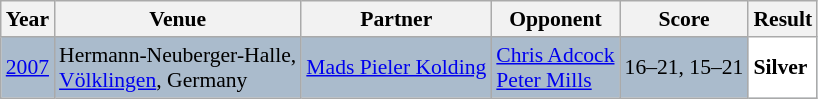<table class="sortable wikitable" style="font-size: 90%;">
<tr>
<th>Year</th>
<th>Venue</th>
<th>Partner</th>
<th>Opponent</th>
<th>Score</th>
<th>Result</th>
</tr>
<tr style="background:#AABBCC">
<td align="center"><a href='#'>2007</a></td>
<td align="left">Hermann-Neuberger-Halle,<br><a href='#'>Völklingen</a>, Germany</td>
<td align="left"> <a href='#'>Mads Pieler Kolding</a></td>
<td align="left"> <a href='#'>Chris Adcock</a> <br>  <a href='#'>Peter Mills</a></td>
<td align="left">16–21, 15–21</td>
<td style="text-align:left; background:white"> <strong>Silver</strong></td>
</tr>
</table>
